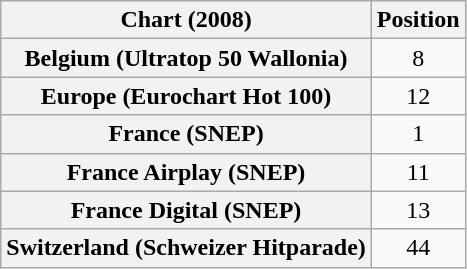<table class="wikitable sortable plainrowheaders" style="text-align:center">
<tr>
<th>Chart (2008)</th>
<th>Position</th>
</tr>
<tr>
<th scope="row">Belgium (Ultratop 50 Wallonia)</th>
<td>8</td>
</tr>
<tr>
<th scope="row">Europe (Eurochart Hot 100)</th>
<td>12</td>
</tr>
<tr>
<th scope="row">France (SNEP)</th>
<td>1</td>
</tr>
<tr>
<th scope="row">France Airplay (SNEP)</th>
<td>11</td>
</tr>
<tr>
<th scope="row">France Digital (SNEP)</th>
<td>13</td>
</tr>
<tr>
<th scope="row">Switzerland (Schweizer Hitparade)</th>
<td>44</td>
</tr>
</table>
